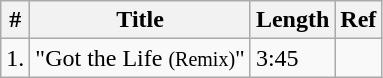<table class="wikitable">
<tr>
<th>#</th>
<th>Title</th>
<th>Length</th>
<th>Ref</th>
</tr>
<tr>
<td>1.</td>
<td>"Got the Life <small>(Remix)</small>"</td>
<td>3:45</td>
<td rowspan="1"></td>
</tr>
</table>
